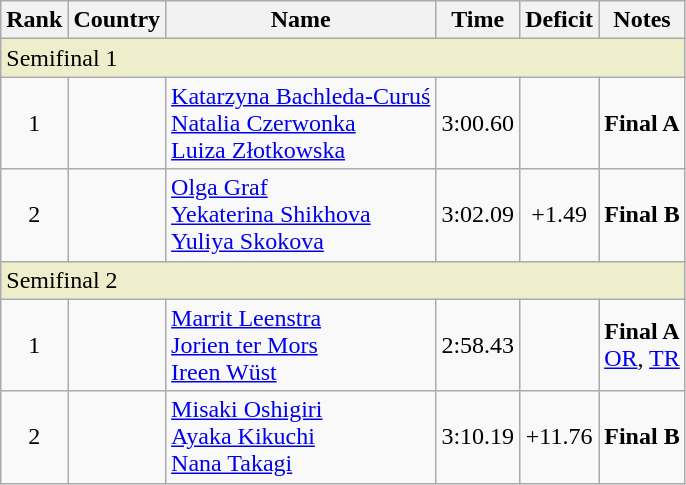<table class="wikitable" style="text-align:center;">
<tr>
<th>Rank</th>
<th>Country</th>
<th>Name</th>
<th>Time</th>
<th>Deficit</th>
<th>Notes</th>
</tr>
<tr>
<td colspan="6" align="left" style="background: #eeeecc">Semifinal 1</td>
</tr>
<tr>
<td>1</td>
<td align=left></td>
<td align=left><a href='#'>Katarzyna Bachleda-Curuś</a><br><a href='#'>Natalia Czerwonka</a> <br><a href='#'>Luiza Złotkowska</a></td>
<td>3:00.60</td>
<td></td>
<td><strong>Final A</strong></td>
</tr>
<tr>
<td>2</td>
<td align=left></td>
<td align=left><a href='#'>Olga Graf</a><br><a href='#'>Yekaterina Shikhova</a><br><a href='#'>Yuliya Skokova</a></td>
<td>3:02.09</td>
<td>+1.49</td>
<td><strong>Final B</strong></td>
</tr>
<tr>
<td colspan="6" align="left" style="background: #eeeecc">Semifinal 2</td>
</tr>
<tr>
<td>1</td>
<td align=left></td>
<td align=left><a href='#'>Marrit Leenstra</a><br><a href='#'>Jorien ter Mors</a><br><a href='#'>Ireen Wüst</a></td>
<td>2:58.43</td>
<td></td>
<td><strong>Final A</strong><br><a href='#'>OR</a>, <a href='#'>TR</a></td>
</tr>
<tr>
<td>2</td>
<td align=left></td>
<td align=left><a href='#'>Misaki Oshigiri</a><br><a href='#'>Ayaka Kikuchi</a><br><a href='#'>Nana Takagi</a></td>
<td>3:10.19</td>
<td>+11.76</td>
<td><strong>Final B</strong></td>
</tr>
</table>
